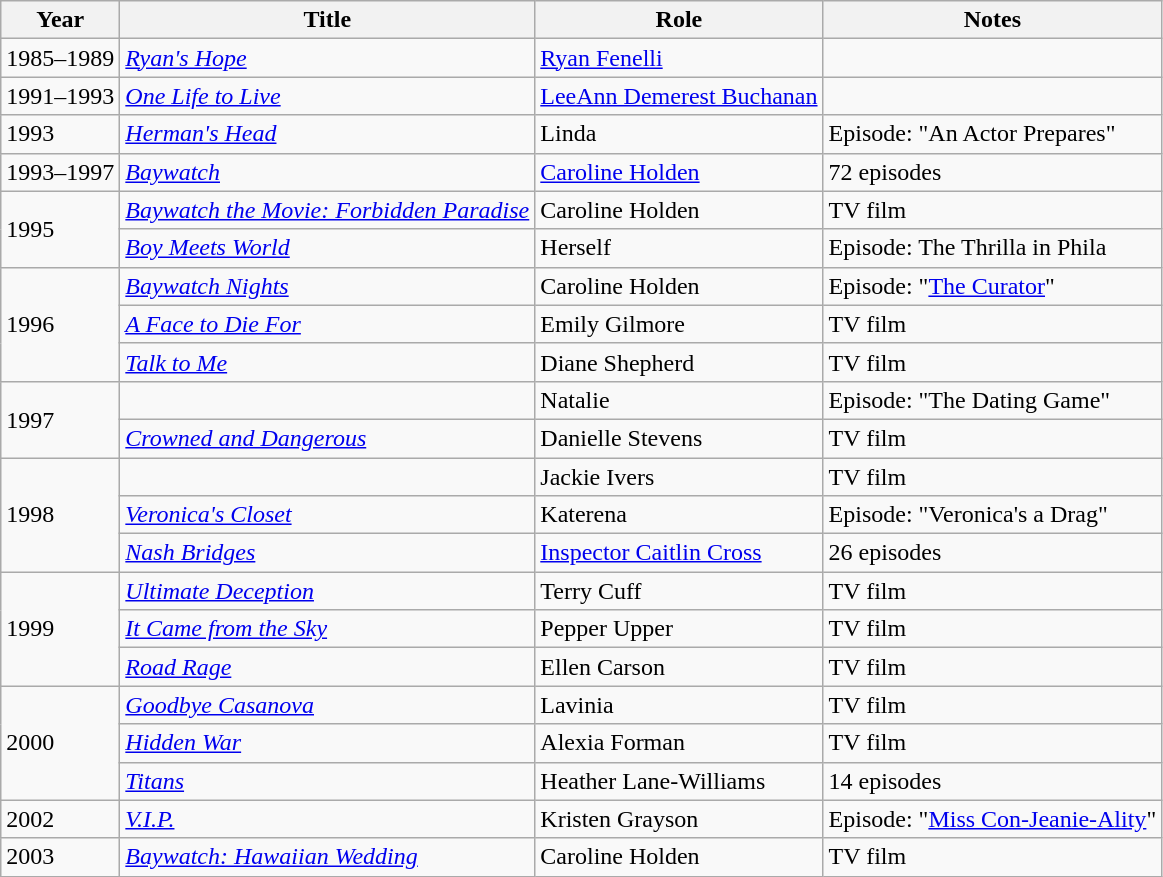<table class="wikitable sortable">
<tr>
<th>Year</th>
<th>Title</th>
<th>Role</th>
<th class="unsortable">Notes</th>
</tr>
<tr>
<td>1985–1989</td>
<td><em><a href='#'>Ryan's Hope</a></em></td>
<td><a href='#'>Ryan Fenelli</a></td>
<td></td>
</tr>
<tr>
<td>1991–1993</td>
<td><em><a href='#'>One Life to Live</a></em></td>
<td><a href='#'>LeeAnn Demerest Buchanan</a></td>
<td></td>
</tr>
<tr>
<td>1993</td>
<td><em><a href='#'>Herman's Head</a></em></td>
<td>Linda</td>
<td>Episode: "An Actor Prepares"</td>
</tr>
<tr>
<td>1993–1997</td>
<td><em><a href='#'>Baywatch</a></em></td>
<td><a href='#'>Caroline Holden</a></td>
<td>72 episodes</td>
</tr>
<tr>
<td rowspan=2>1995</td>
<td><em><a href='#'>Baywatch the Movie: Forbidden Paradise</a></em></td>
<td>Caroline Holden</td>
<td>TV film</td>
</tr>
<tr>
<td><em><a href='#'>Boy Meets World</a></em></td>
<td>Herself</td>
<td>Episode: The Thrilla in Phila</td>
</tr>
<tr>
<td rowspan=3>1996</td>
<td><em><a href='#'>Baywatch Nights</a></em></td>
<td>Caroline Holden</td>
<td>Episode: "<a href='#'>The Curator</a>"</td>
</tr>
<tr>
<td><em><a href='#'>A Face to Die For</a></em></td>
<td>Emily Gilmore</td>
<td>TV film</td>
</tr>
<tr>
<td><em><a href='#'>Talk to Me</a></em></td>
<td>Diane Shepherd</td>
<td>TV film</td>
</tr>
<tr>
<td rowspan=2>1997</td>
<td><em></em></td>
<td>Natalie</td>
<td>Episode: "The Dating Game"</td>
</tr>
<tr>
<td><em><a href='#'>Crowned and Dangerous</a></em></td>
<td>Danielle Stevens</td>
<td>TV film</td>
</tr>
<tr>
<td rowspan=3>1998</td>
<td><em></em></td>
<td>Jackie Ivers</td>
<td>TV film</td>
</tr>
<tr>
<td><em><a href='#'>Veronica's Closet</a></em></td>
<td>Katerena</td>
<td>Episode: "Veronica's a Drag"</td>
</tr>
<tr>
<td><em><a href='#'>Nash Bridges</a></em></td>
<td><a href='#'>Inspector Caitlin Cross</a></td>
<td>26 episodes</td>
</tr>
<tr>
<td rowspan=3>1999</td>
<td><em><a href='#'>Ultimate Deception</a></em></td>
<td>Terry Cuff</td>
<td>TV film</td>
</tr>
<tr>
<td><em><a href='#'>It Came from the Sky</a></em></td>
<td>Pepper Upper</td>
<td>TV film</td>
</tr>
<tr>
<td><em><a href='#'>Road Rage</a></em></td>
<td>Ellen Carson</td>
<td>TV film</td>
</tr>
<tr>
<td rowspan=3>2000</td>
<td><em><a href='#'>Goodbye Casanova</a></em></td>
<td>Lavinia</td>
<td>TV film</td>
</tr>
<tr>
<td><em><a href='#'>Hidden War</a></em></td>
<td>Alexia Forman</td>
<td>TV film</td>
</tr>
<tr>
<td><em><a href='#'>Titans</a></em></td>
<td>Heather Lane-Williams</td>
<td>14 episodes</td>
</tr>
<tr>
<td>2002</td>
<td><em><a href='#'>V.I.P.</a></em></td>
<td>Kristen Grayson</td>
<td>Episode: "<a href='#'>Miss Con-Jeanie-Ality</a>"</td>
</tr>
<tr>
<td>2003</td>
<td><em><a href='#'>Baywatch: Hawaiian Wedding</a></em></td>
<td>Caroline Holden</td>
<td>TV film</td>
</tr>
</table>
